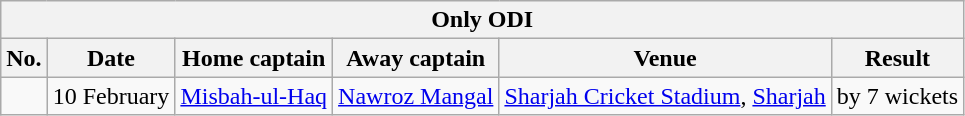<table class="wikitable">
<tr>
<th colspan="6">Only ODI</th>
</tr>
<tr>
<th>No.</th>
<th>Date</th>
<th>Home captain</th>
<th>Away captain</th>
<th>Venue</th>
<th>Result</th>
</tr>
<tr>
<td></td>
<td>10 February</td>
<td><a href='#'>Misbah-ul-Haq</a></td>
<td><a href='#'>Nawroz Mangal</a></td>
<td><a href='#'>Sharjah Cricket Stadium</a>, <a href='#'>Sharjah</a></td>
<td> by 7 wickets</td>
</tr>
</table>
